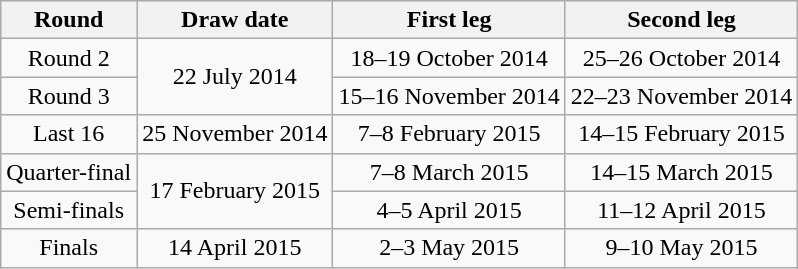<table class="wikitable" style="text-align:center">
<tr>
<th>Round</th>
<th>Draw date</th>
<th>First leg</th>
<th>Second leg</th>
</tr>
<tr>
<td>Round 2</td>
<td rowspan=2>22 July 2014</td>
<td>18–19 October 2014</td>
<td>25–26 October 2014</td>
</tr>
<tr>
<td>Round 3</td>
<td>15–16 November 2014</td>
<td>22–23 November 2014</td>
</tr>
<tr>
<td>Last 16</td>
<td>25 November 2014</td>
<td>7–8 February 2015</td>
<td>14–15 February 2015</td>
</tr>
<tr>
<td>Quarter-final</td>
<td rowspan=2>17 February 2015</td>
<td>7–8 March 2015</td>
<td>14–15 March 2015</td>
</tr>
<tr>
<td>Semi-finals</td>
<td>4–5 April 2015</td>
<td>11–12 April 2015</td>
</tr>
<tr>
<td>Finals</td>
<td>14 April 2015</td>
<td>2–3 May 2015</td>
<td>9–10 May 2015</td>
</tr>
</table>
